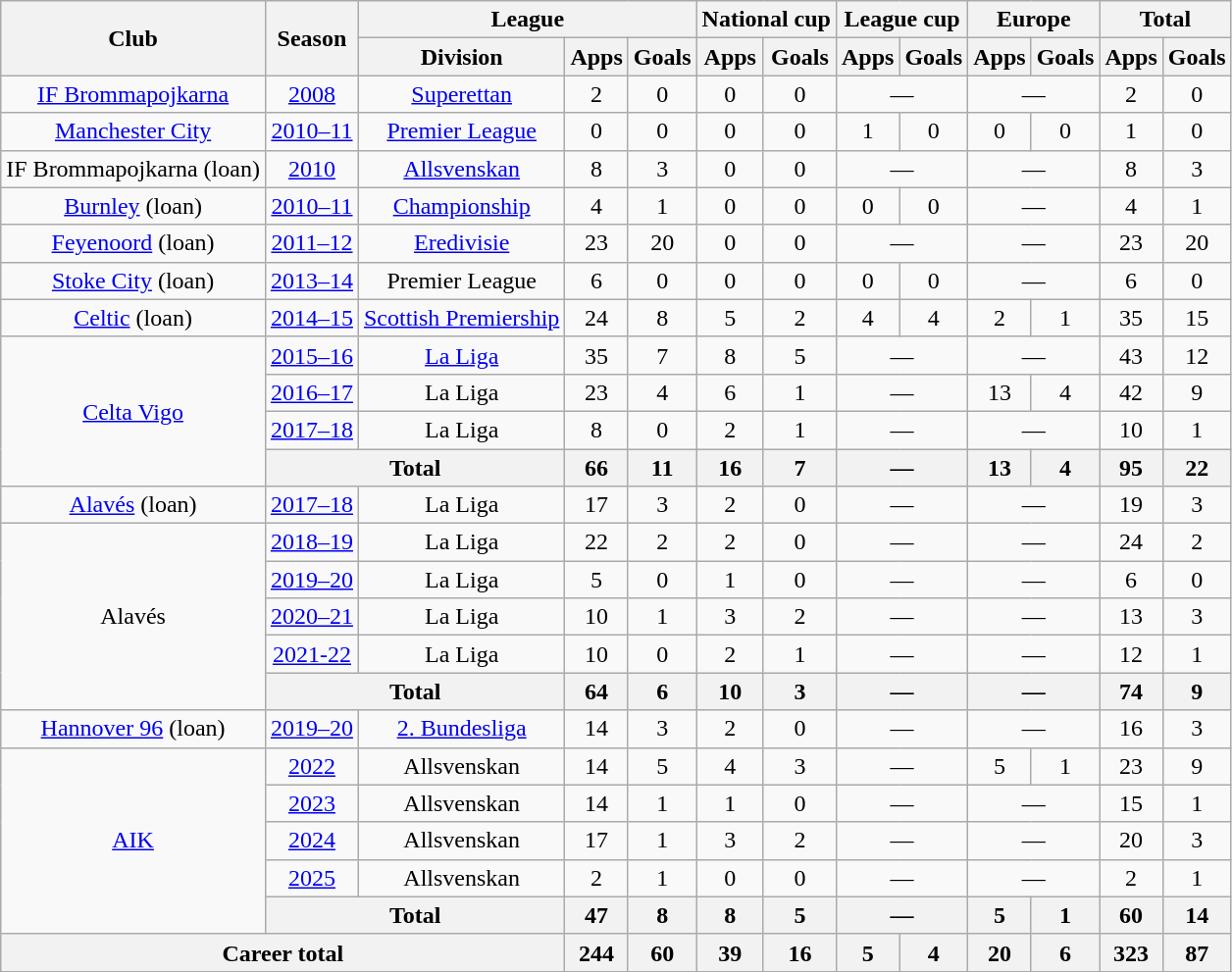<table class="wikitable" style="text-align: center;">
<tr>
<th rowspan="2">Club</th>
<th rowspan="2">Season</th>
<th colspan="3">League</th>
<th colspan="2">National cup</th>
<th colspan="2">League cup</th>
<th colspan="2">Europe</th>
<th colspan="2">Total</th>
</tr>
<tr>
<th>Division</th>
<th>Apps</th>
<th>Goals</th>
<th>Apps</th>
<th>Goals</th>
<th>Apps</th>
<th>Goals</th>
<th>Apps</th>
<th>Goals</th>
<th>Apps</th>
<th>Goals</th>
</tr>
<tr>
<td><a href='#'>IF Brommapojkarna</a></td>
<td><a href='#'>2008</a></td>
<td><a href='#'>Superettan</a></td>
<td>2</td>
<td>0</td>
<td>0</td>
<td>0</td>
<td colspan="2">—</td>
<td colspan="2">—</td>
<td>2</td>
<td>0</td>
</tr>
<tr>
<td><a href='#'>Manchester City</a></td>
<td><a href='#'>2010–11</a></td>
<td><a href='#'>Premier League</a></td>
<td>0</td>
<td>0</td>
<td>0</td>
<td>0</td>
<td>1</td>
<td>0</td>
<td>0</td>
<td>0</td>
<td>1</td>
<td>0</td>
</tr>
<tr>
<td>IF Brommapojkarna (loan)</td>
<td><a href='#'>2010</a></td>
<td><a href='#'>Allsvenskan</a></td>
<td>8</td>
<td>3</td>
<td>0</td>
<td>0</td>
<td colspan="2">—</td>
<td colspan="2">—</td>
<td>8</td>
<td>3</td>
</tr>
<tr>
<td><a href='#'>Burnley</a> (loan)</td>
<td><a href='#'>2010–11</a></td>
<td><a href='#'>Championship</a></td>
<td>4</td>
<td>1</td>
<td>0</td>
<td>0</td>
<td>0</td>
<td>0</td>
<td colspan="2">—</td>
<td>4</td>
<td>1</td>
</tr>
<tr>
<td><a href='#'>Feyenoord</a> (loan)</td>
<td><a href='#'>2011–12</a></td>
<td><a href='#'>Eredivisie</a></td>
<td>23</td>
<td>20</td>
<td>0</td>
<td>0</td>
<td colspan="2">—</td>
<td colspan="2">—</td>
<td>23</td>
<td>20</td>
</tr>
<tr>
<td><a href='#'>Stoke City</a> (loan)</td>
<td><a href='#'>2013–14</a></td>
<td>Premier League</td>
<td>6</td>
<td>0</td>
<td>0</td>
<td>0</td>
<td>0</td>
<td>0</td>
<td colspan="2">—</td>
<td>6</td>
<td>0</td>
</tr>
<tr>
<td><a href='#'>Celtic</a> (loan)</td>
<td><a href='#'>2014–15</a></td>
<td><a href='#'>Scottish Premiership</a></td>
<td>24</td>
<td>8</td>
<td>5</td>
<td>2</td>
<td>4</td>
<td>4</td>
<td>2</td>
<td>1</td>
<td>35</td>
<td>15</td>
</tr>
<tr>
<td rowspan=4><a href='#'>Celta Vigo</a></td>
<td><a href='#'>2015–16</a></td>
<td><a href='#'>La Liga</a></td>
<td>35</td>
<td>7</td>
<td>8</td>
<td>5</td>
<td colspan="2">—</td>
<td colspan="2">—</td>
<td>43</td>
<td>12</td>
</tr>
<tr>
<td><a href='#'>2016–17</a></td>
<td>La Liga</td>
<td>23</td>
<td>4</td>
<td>6</td>
<td>1</td>
<td colspan="2">—</td>
<td>13</td>
<td>4</td>
<td>42</td>
<td>9</td>
</tr>
<tr>
<td><a href='#'>2017–18</a></td>
<td>La Liga</td>
<td>8</td>
<td>0</td>
<td>2</td>
<td>1</td>
<td colspan="2">—</td>
<td colspan="2">—</td>
<td>10</td>
<td>1</td>
</tr>
<tr>
<th colspan="2">Total</th>
<th>66</th>
<th>11</th>
<th>16</th>
<th>7</th>
<th colspan="2">—</th>
<th>13</th>
<th>4</th>
<th>95</th>
<th>22</th>
</tr>
<tr>
<td><a href='#'>Alavés</a> (loan)</td>
<td><a href='#'>2017–18</a></td>
<td>La Liga</td>
<td>17</td>
<td>3</td>
<td>2</td>
<td>0</td>
<td colspan="2">—</td>
<td colspan="2">—</td>
<td>19</td>
<td>3</td>
</tr>
<tr>
<td rowspan="5">Alavés</td>
<td><a href='#'>2018–19</a></td>
<td>La Liga</td>
<td>22</td>
<td>2</td>
<td>2</td>
<td>0</td>
<td colspan="2">—</td>
<td colspan="2">—</td>
<td>24</td>
<td>2</td>
</tr>
<tr>
<td><a href='#'>2019–20</a></td>
<td>La Liga</td>
<td>5</td>
<td>0</td>
<td>1</td>
<td>0</td>
<td colspan="2">—</td>
<td colspan="2">—</td>
<td>6</td>
<td>0</td>
</tr>
<tr>
<td><a href='#'>2020–21</a></td>
<td>La Liga</td>
<td>10</td>
<td>1</td>
<td>3</td>
<td>2</td>
<td colspan="2">—</td>
<td colspan="2">—</td>
<td>13</td>
<td>3</td>
</tr>
<tr>
<td><a href='#'>2021-22</a></td>
<td>La Liga</td>
<td>10</td>
<td>0</td>
<td>2</td>
<td>1</td>
<td colspan="2">—</td>
<td colspan="2">—</td>
<td>12</td>
<td>1</td>
</tr>
<tr>
<th colspan=2>Total</th>
<th>64</th>
<th>6</th>
<th>10</th>
<th>3</th>
<th colspan="2">—</th>
<th colspan="2">—</th>
<th>74</th>
<th>9</th>
</tr>
<tr>
<td><a href='#'>Hannover 96</a> (loan)</td>
<td><a href='#'>2019–20</a></td>
<td><a href='#'>2. Bundesliga</a></td>
<td>14</td>
<td>3</td>
<td>2</td>
<td>0</td>
<td colspan="2">—</td>
<td colspan="2">—</td>
<td>16</td>
<td>3</td>
</tr>
<tr>
<td rowspan="5"><a href='#'>AIK</a></td>
<td><a href='#'>2022</a></td>
<td>Allsvenskan</td>
<td>14</td>
<td>5</td>
<td>4</td>
<td>3</td>
<td colspan="2">—</td>
<td>5</td>
<td>1</td>
<td>23</td>
<td>9</td>
</tr>
<tr>
<td><a href='#'>2023</a></td>
<td>Allsvenskan</td>
<td>14</td>
<td>1</td>
<td>1</td>
<td>0</td>
<td colspan="2">—</td>
<td colspan="2">—</td>
<td>15</td>
<td>1</td>
</tr>
<tr>
<td><a href='#'>2024</a></td>
<td>Allsvenskan</td>
<td>17</td>
<td>1</td>
<td>3</td>
<td>2</td>
<td colspan="2">—</td>
<td colspan="2">—</td>
<td>20</td>
<td>3</td>
</tr>
<tr>
<td><a href='#'>2025</a></td>
<td>Allsvenskan</td>
<td>2</td>
<td>1</td>
<td>0</td>
<td>0</td>
<td colspan="2">—</td>
<td colspan="2">—</td>
<td>2</td>
<td>1</td>
</tr>
<tr>
<th colspan=2>Total</th>
<th>47</th>
<th>8</th>
<th>8</th>
<th>5</th>
<th colspan="2">—</th>
<th>5</th>
<th>1</th>
<th>60</th>
<th>14</th>
</tr>
<tr>
<th colspan="3">Career total</th>
<th>244</th>
<th>60</th>
<th>39</th>
<th>16</th>
<th>5</th>
<th>4</th>
<th>20</th>
<th>6</th>
<th>323</th>
<th>87</th>
</tr>
</table>
